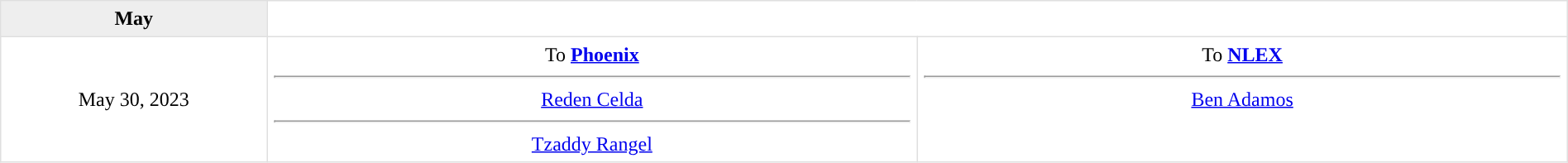<table border=1 style="border-collapse:collapse; text-align: center; width: 100%" bordercolor="#DFDFDF"  cellpadding="5">
<tr bgcolor="eeeeee">
<th>May</th>
</tr>
<tr>
<td style="width:12%">May 30, 2023</td>
<td style="width:29.3%" valign="top">To <strong><a href='#'>Phoenix</a></strong><hr><a href='#'>Reden Celda</a><hr><a href='#'>Tzaddy Rangel</a></td>
<td style="width:29.3%" valign="top">To <strong><a href='#'>NLEX</a></strong><hr><a href='#'>Ben Adamos</a></td>
</tr>
</table>
